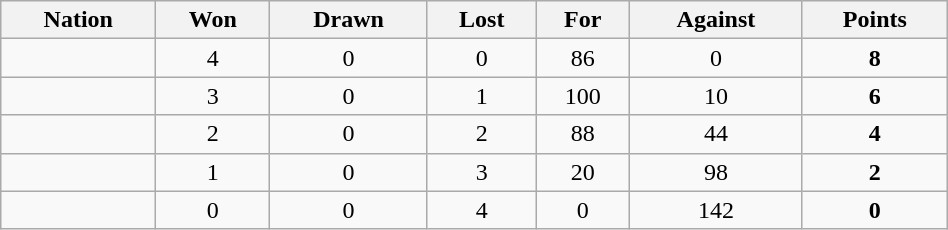<table class="wikitable" style="width:50%;text-align:center">
<tr>
<th>Nation</th>
<th>Won</th>
<th>Drawn</th>
<th>Lost</th>
<th>For</th>
<th>Against</th>
<th>Points</th>
</tr>
<tr>
<td align=left></td>
<td>4</td>
<td>0</td>
<td>0</td>
<td>86</td>
<td>0</td>
<td><strong>8</strong></td>
</tr>
<tr>
<td align=left></td>
<td>3</td>
<td>0</td>
<td>1</td>
<td>100</td>
<td>10</td>
<td><strong>6</strong></td>
</tr>
<tr>
<td align=left></td>
<td>2</td>
<td>0</td>
<td>2</td>
<td>88</td>
<td>44</td>
<td><strong>4</strong></td>
</tr>
<tr>
<td align=left></td>
<td>1</td>
<td>0</td>
<td>3</td>
<td>20</td>
<td>98</td>
<td><strong>2</strong></td>
</tr>
<tr>
<td align=left></td>
<td>0</td>
<td>0</td>
<td>4</td>
<td>0</td>
<td>142</td>
<td><strong>0</strong></td>
</tr>
</table>
